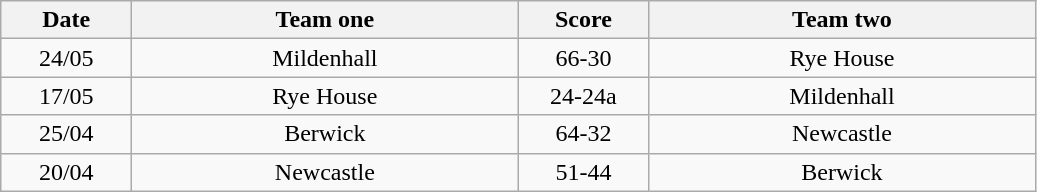<table class="wikitable" style="text-align: center">
<tr>
<th width=80>Date</th>
<th width=250>Team one</th>
<th width=80>Score</th>
<th width=250>Team two</th>
</tr>
<tr>
<td>24/05</td>
<td>Mildenhall</td>
<td>66-30</td>
<td>Rye House</td>
</tr>
<tr>
<td>17/05</td>
<td>Rye House</td>
<td>24-24a</td>
<td>Mildenhall</td>
</tr>
<tr>
<td>25/04</td>
<td>Berwick</td>
<td>64-32</td>
<td>Newcastle</td>
</tr>
<tr>
<td>20/04</td>
<td>Newcastle</td>
<td>51-44</td>
<td>Berwick</td>
</tr>
</table>
